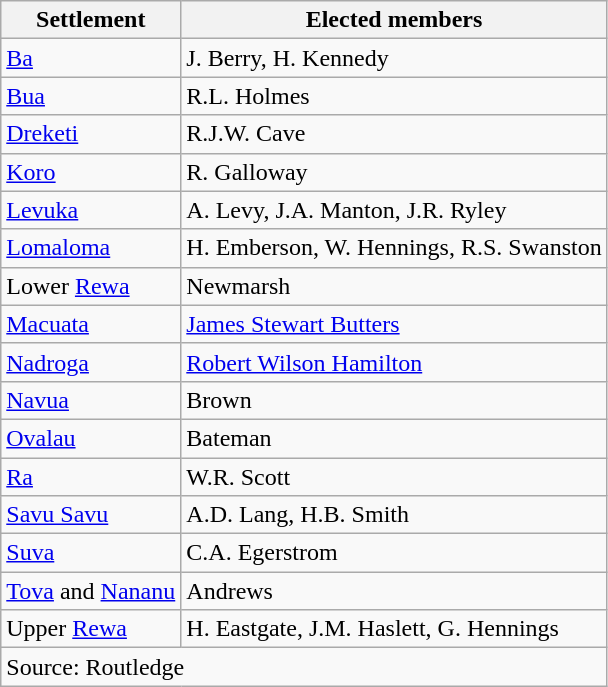<table class=wikitable>
<tr>
<th>Settlement</th>
<th>Elected members</th>
</tr>
<tr>
<td><a href='#'>Ba</a></td>
<td>J. Berry, H. Kennedy</td>
</tr>
<tr>
<td><a href='#'>Bua</a></td>
<td>R.L. Holmes</td>
</tr>
<tr>
<td><a href='#'>Dreketi</a></td>
<td>R.J.W. Cave</td>
</tr>
<tr>
<td><a href='#'>Koro</a></td>
<td>R. Galloway</td>
</tr>
<tr>
<td><a href='#'>Levuka</a></td>
<td>A. Levy, J.A. Manton, J.R. Ryley</td>
</tr>
<tr>
<td><a href='#'>Lomaloma</a></td>
<td>H. Emberson, W. Hennings, R.S. Swanston</td>
</tr>
<tr>
<td>Lower <a href='#'>Rewa</a></td>
<td>Newmarsh</td>
</tr>
<tr>
<td><a href='#'>Macuata</a></td>
<td><a href='#'>James Stewart Butters</a></td>
</tr>
<tr>
<td><a href='#'>Nadroga</a></td>
<td><a href='#'>Robert Wilson Hamilton</a></td>
</tr>
<tr>
<td><a href='#'>Navua</a></td>
<td>Brown</td>
</tr>
<tr>
<td><a href='#'>Ovalau</a></td>
<td>Bateman</td>
</tr>
<tr>
<td><a href='#'>Ra</a></td>
<td>W.R. Scott</td>
</tr>
<tr>
<td><a href='#'>Savu Savu</a></td>
<td>A.D. Lang, H.B. Smith</td>
</tr>
<tr>
<td><a href='#'>Suva</a></td>
<td>C.A. Egerstrom</td>
</tr>
<tr>
<td><a href='#'>Tova</a> and <a href='#'>Nananu</a></td>
<td>Andrews</td>
</tr>
<tr>
<td>Upper <a href='#'>Rewa</a></td>
<td>H. Eastgate, J.M. Haslett, G. Hennings</td>
</tr>
<tr>
<td align=left colspan=2>Source: Routledge</td>
</tr>
</table>
